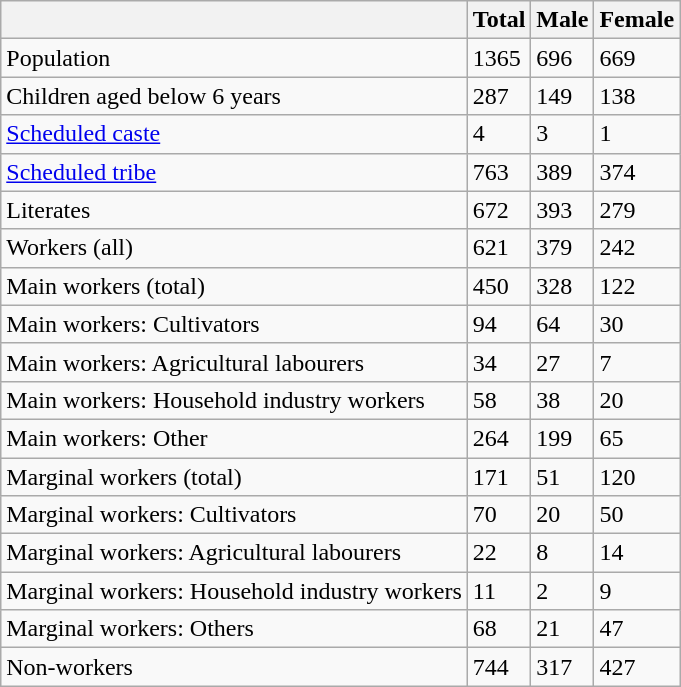<table class="wikitable sortable">
<tr>
<th></th>
<th>Total</th>
<th>Male</th>
<th>Female</th>
</tr>
<tr>
<td>Population</td>
<td>1365</td>
<td>696</td>
<td>669</td>
</tr>
<tr>
<td>Children aged below 6 years</td>
<td>287</td>
<td>149</td>
<td>138</td>
</tr>
<tr>
<td><a href='#'>Scheduled caste</a></td>
<td>4</td>
<td>3</td>
<td>1</td>
</tr>
<tr>
<td><a href='#'>Scheduled tribe</a></td>
<td>763</td>
<td>389</td>
<td>374</td>
</tr>
<tr>
<td>Literates</td>
<td>672</td>
<td>393</td>
<td>279</td>
</tr>
<tr>
<td>Workers (all)</td>
<td>621</td>
<td>379</td>
<td>242</td>
</tr>
<tr>
<td>Main workers (total)</td>
<td>450</td>
<td>328</td>
<td>122</td>
</tr>
<tr>
<td>Main workers: Cultivators</td>
<td>94</td>
<td>64</td>
<td>30</td>
</tr>
<tr>
<td>Main workers: Agricultural labourers</td>
<td>34</td>
<td>27</td>
<td>7</td>
</tr>
<tr>
<td>Main workers: Household industry workers</td>
<td>58</td>
<td>38</td>
<td>20</td>
</tr>
<tr>
<td>Main workers: Other</td>
<td>264</td>
<td>199</td>
<td>65</td>
</tr>
<tr>
<td>Marginal workers (total)</td>
<td>171</td>
<td>51</td>
<td>120</td>
</tr>
<tr>
<td>Marginal workers: Cultivators</td>
<td>70</td>
<td>20</td>
<td>50</td>
</tr>
<tr>
<td>Marginal workers: Agricultural labourers</td>
<td>22</td>
<td>8</td>
<td>14</td>
</tr>
<tr>
<td>Marginal workers: Household industry workers</td>
<td>11</td>
<td>2</td>
<td>9</td>
</tr>
<tr>
<td>Marginal workers: Others</td>
<td>68</td>
<td>21</td>
<td>47</td>
</tr>
<tr>
<td>Non-workers</td>
<td>744</td>
<td>317</td>
<td>427</td>
</tr>
</table>
